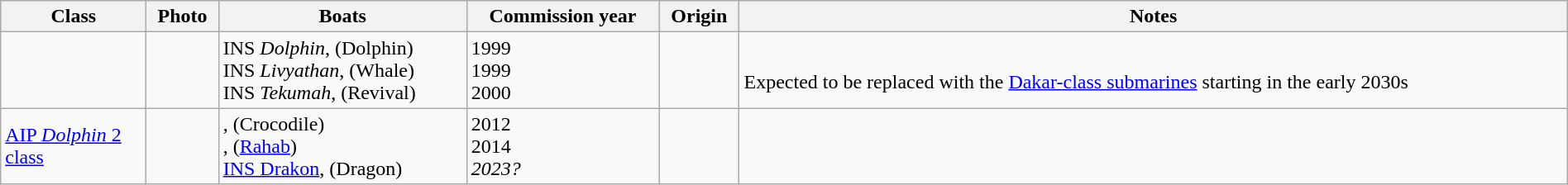<table class="wikitable" style="margin:auto; width:100%;">
<tr>
<th width="110">Class</th>
<th>Photo</th>
<th>Boats</th>
<th>Commission year</th>
<th>Origin</th>
<th>Notes</th>
</tr>
<tr>
<td></td>
<td></td>
<td>INS <em>Dolphin</em>,  (Dolphin)<br>INS <em>Livyathan</em>,  (Whale)<br>INS <em>Tekumah</em>,  (Revival)</td>
<td>1999<br>1999<br>2000</td>
<td></td>
<td><br>Expected to be replaced with the <a href='#'>Dakar-class submarines</a> starting in the early 2030s</td>
</tr>
<tr>
<td><a href='#'>AIP <em>Dolphin</em> 2 class</a></td>
<td></td>
<td>,  (Crocodile)<br>,  (<a href='#'>Rahab</a>)<br><a href='#'>INS Drakon</a>,  (Dragon)</td>
<td>2012<br>2014<br><em>2023?</em></td>
<td></td>
<td></td>
</tr>
</table>
